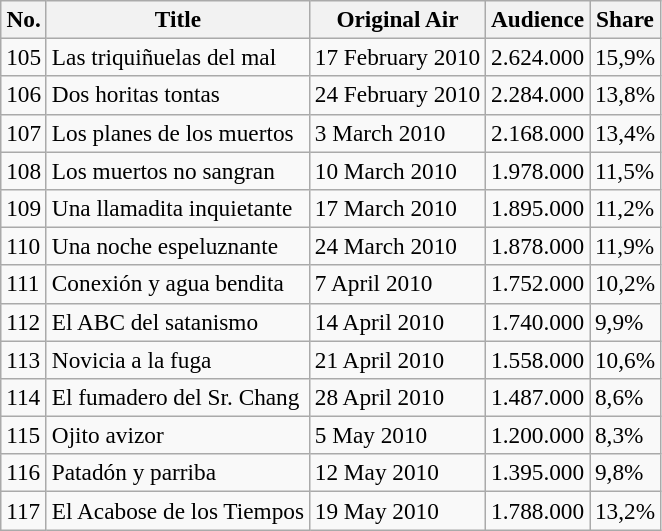<table class="sortable wikitable" style="font-size:97%;">
<tr>
<th><strong>No.</strong></th>
<th><strong>Title</strong></th>
<th><strong>Original Air</strong></th>
<th><strong>Audience</strong></th>
<th><strong>Share</strong></th>
</tr>
<tr>
<td>105</td>
<td>Las triquiñuelas del mal</td>
<td>17 February 2010</td>
<td>2.624.000</td>
<td>15,9%</td>
</tr>
<tr>
<td>106</td>
<td>Dos horitas tontas</td>
<td>24 February 2010</td>
<td>2.284.000</td>
<td>13,8%</td>
</tr>
<tr>
<td>107</td>
<td>Los planes de los muertos</td>
<td>3 March 2010</td>
<td>2.168.000</td>
<td>13,4%</td>
</tr>
<tr>
<td>108</td>
<td>Los muertos no sangran</td>
<td>10 March 2010</td>
<td>1.978.000</td>
<td>11,5%</td>
</tr>
<tr>
<td>109</td>
<td>Una llamadita inquietante</td>
<td>17 March 2010</td>
<td>1.895.000</td>
<td>11,2%</td>
</tr>
<tr>
<td>110</td>
<td>Una noche espeluznante</td>
<td>24 March 2010</td>
<td>1.878.000</td>
<td>11,9%</td>
</tr>
<tr>
<td>111</td>
<td>Conexión y agua bendita</td>
<td>7 April 2010</td>
<td>1.752.000</td>
<td>10,2%</td>
</tr>
<tr>
<td>112</td>
<td>El ABC del satanismo</td>
<td>14 April 2010</td>
<td>1.740.000</td>
<td>9,9%</td>
</tr>
<tr>
<td>113</td>
<td>Novicia a la fuga</td>
<td>21 April 2010</td>
<td>1.558.000</td>
<td>10,6%</td>
</tr>
<tr>
<td>114</td>
<td>El fumadero del Sr. Chang</td>
<td>28 April 2010</td>
<td>1.487.000</td>
<td>8,6%</td>
</tr>
<tr>
<td>115</td>
<td>Ojito avizor</td>
<td>5 May 2010</td>
<td>1.200.000</td>
<td>8,3%</td>
</tr>
<tr>
<td>116</td>
<td>Patadón y parriba</td>
<td>12 May 2010</td>
<td>1.395.000</td>
<td>9,8%</td>
</tr>
<tr>
<td>117</td>
<td>El Acabose de los Tiempos</td>
<td>19 May 2010</td>
<td>1.788.000</td>
<td>13,2%</td>
</tr>
</table>
